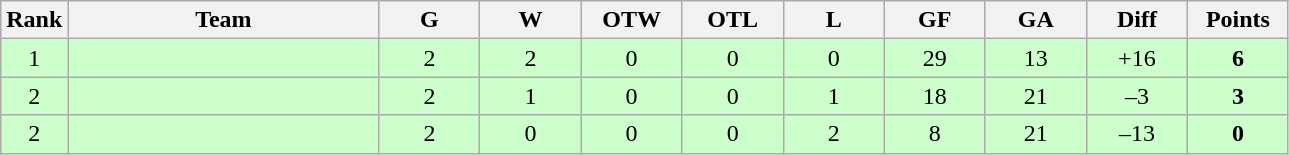<table class=wikitable style="text-align:center">
<tr>
<th width="25">Rank</th>
<th width="200">Team</th>
<th width="60">G</th>
<th width="60">W</th>
<th width="60">OTW</th>
<th width="60">OTL</th>
<th width="60">L</th>
<th width="60">GF</th>
<th width="60">GA</th>
<th width="60">Diff</th>
<th width="60">Points</th>
</tr>
<tr bgcolor=#CCFFCC>
<td>1</td>
<td align=left></td>
<td>2</td>
<td>2</td>
<td>0</td>
<td>0</td>
<td>0</td>
<td>29</td>
<td>13</td>
<td>+16</td>
<td><strong>6</strong></td>
</tr>
<tr bgcolor=#CCFFCC>
<td>2</td>
<td align=left></td>
<td>2</td>
<td>1</td>
<td>0</td>
<td>0</td>
<td>1</td>
<td>18</td>
<td>21</td>
<td>–3</td>
<td><strong>3</strong></td>
</tr>
<tr bgcolor=#CCFFCC>
<td>2</td>
<td align=left></td>
<td>2</td>
<td>0</td>
<td>0</td>
<td>0</td>
<td>2</td>
<td>8</td>
<td>21</td>
<td>–13</td>
<td><strong>0</strong></td>
</tr>
</table>
